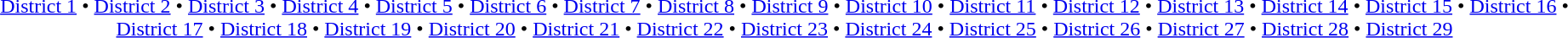<table id=toc class=toc summary=Contents>
<tr>
<td align=center><br><a href='#'>District 1</a> • <a href='#'>District 2</a> • <a href='#'>District 3</a> • <a href='#'>District 4</a> • <a href='#'>District 5</a> • <a href='#'>District 6</a> • <a href='#'>District 7</a> • <a href='#'>District 8</a> • <a href='#'>District 9</a> • <a href='#'>District 10</a> • <a href='#'>District 11</a> • <a href='#'>District 12</a> • <a href='#'>District 13</a> • <a href='#'>District 14</a> • <a href='#'>District 15</a> • <a href='#'>District 16</a> • <a href='#'>District 17</a> • <a href='#'>District 18</a> • <a href='#'>District 19</a> • <a href='#'>District 20</a> • <a href='#'>District 21</a> • <a href='#'>District 22</a> • <a href='#'>District 23</a> • <a href='#'>District 24</a> • <a href='#'>District 25</a> • <a href='#'>District 26</a> • <a href='#'>District 27</a> • <a href='#'>District 28</a> • <a href='#'>District 29</a></td>
</tr>
</table>
